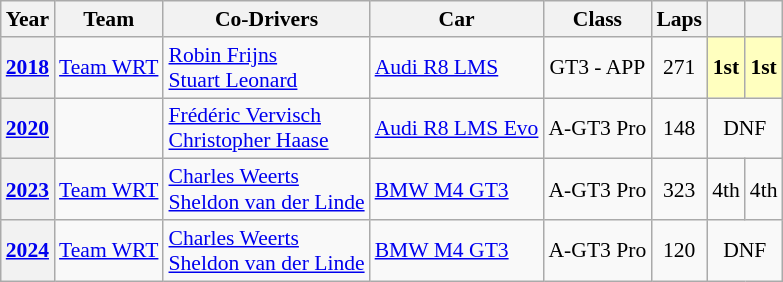<table class="wikitable" style="font-size: 90%;">
<tr>
<th>Year</th>
<th>Team</th>
<th>Co-Drivers</th>
<th>Car</th>
<th>Class</th>
<th>Laps</th>
<th></th>
<th></th>
</tr>
<tr>
<th><a href='#'>2018</a></th>
<td> <a href='#'>Team WRT</a></td>
<td> <a href='#'>Robin Frijns</a><br> <a href='#'>Stuart Leonard</a></td>
<td><a href='#'>Audi R8 LMS</a></td>
<td align=center>GT3 - APP</td>
<td align=center>271</td>
<td align=center style="background:#FFFFBF;"><strong>1st</strong></td>
<td align=center style="background:#FFFFBF;"><strong>1st</strong></td>
</tr>
<tr>
<th><a href='#'>2020</a></th>
<td></td>
<td> <a href='#'>Frédéric Vervisch</a><br> <a href='#'>Christopher Haase</a></td>
<td><a href='#'>Audi R8 LMS Evo</a></td>
<td align=center>A-GT3 Pro</td>
<td align=center>148</td>
<td colspan=2 align=center>DNF</td>
</tr>
<tr>
<th><a href='#'>2023</a></th>
<td> <a href='#'>Team WRT</a></td>
<td> <a href='#'>Charles Weerts</a><br> <a href='#'>Sheldon van der Linde</a></td>
<td><a href='#'>BMW M4 GT3</a></td>
<td align=center>A-GT3 Pro</td>
<td align=center>323</td>
<td align=center>4th</td>
<td align=center>4th</td>
</tr>
<tr>
<th><a href='#'>2024</a></th>
<td> <a href='#'>Team WRT</a></td>
<td> <a href='#'>Charles Weerts</a><br> <a href='#'>Sheldon van der Linde</a></td>
<td><a href='#'>BMW M4 GT3</a></td>
<td align=center>A-GT3 Pro</td>
<td align=center>120</td>
<td colspan=2 align=center>DNF</td>
</tr>
</table>
